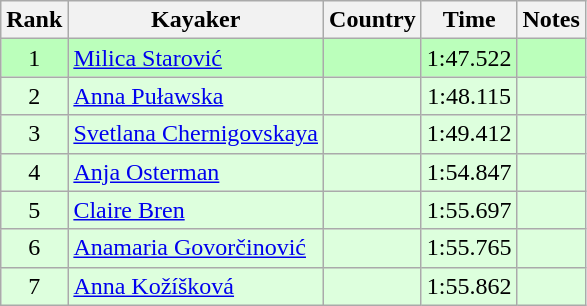<table class="wikitable" style="text-align:center">
<tr>
<th>Rank</th>
<th>Kayaker</th>
<th>Country</th>
<th>Time</th>
<th>Notes</th>
</tr>
<tr bgcolor=bbffbb>
<td>1</td>
<td align="left"><a href='#'>Milica Starović</a></td>
<td align="left"></td>
<td>1:47.522</td>
<td></td>
</tr>
<tr bgcolor=ddffdd>
<td>2</td>
<td align="left"><a href='#'>Anna Puławska</a></td>
<td align="left"></td>
<td>1:48.115</td>
<td></td>
</tr>
<tr bgcolor=ddffdd>
<td>3</td>
<td align="left"><a href='#'>Svetlana Chernigovskaya</a></td>
<td align="left"></td>
<td>1:49.412</td>
<td></td>
</tr>
<tr bgcolor=ddffdd>
<td>4</td>
<td align="left"><a href='#'>Anja Osterman</a></td>
<td align="left"></td>
<td>1:54.847</td>
<td></td>
</tr>
<tr bgcolor=ddffdd>
<td>5</td>
<td align="left"><a href='#'>Claire Bren</a></td>
<td align="left"></td>
<td>1:55.697</td>
<td></td>
</tr>
<tr bgcolor=ddffdd>
<td>6</td>
<td align="left"><a href='#'>Anamaria Govorčinović</a></td>
<td align="left"></td>
<td>1:55.765</td>
<td></td>
</tr>
<tr bgcolor=ddffdd>
<td>7</td>
<td align="left"><a href='#'>Anna Kožíšková</a></td>
<td align="left"></td>
<td>1:55.862</td>
<td></td>
</tr>
</table>
